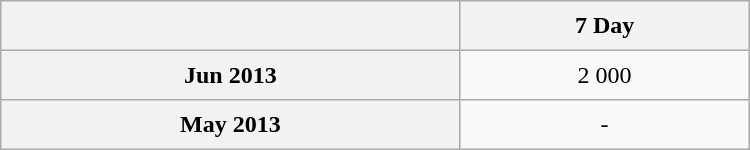<table class="wikitable sortable" style="text-align:center; width:500px; height:100px;">
<tr>
<th></th>
<th>7 Day</th>
</tr>
<tr>
<th scope="row">Jun 2013</th>
<td>2 000</td>
</tr>
<tr>
<th scope="row">May 2013</th>
<td>-</td>
</tr>
</table>
